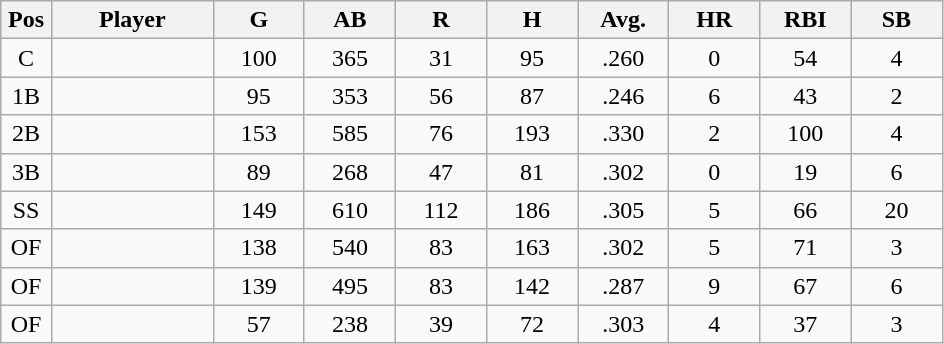<table class="wikitable sortable">
<tr>
<th bgcolor="#DDDDFF" width="5%">Pos</th>
<th bgcolor="#DDDDFF" width="16%">Player</th>
<th bgcolor="#DDDDFF" width="9%">G</th>
<th bgcolor="#DDDDFF" width="9%">AB</th>
<th bgcolor="#DDDDFF" width="9%">R</th>
<th bgcolor="#DDDDFF" width="9%">H</th>
<th bgcolor="#DDDDFF" width="9%">Avg.</th>
<th bgcolor="#DDDDFF" width="9%">HR</th>
<th bgcolor="#DDDDFF" width="9%">RBI</th>
<th bgcolor="#DDDDFF" width="9%">SB</th>
</tr>
<tr align="center">
<td>C</td>
<td></td>
<td>100</td>
<td>365</td>
<td>31</td>
<td>95</td>
<td>.260</td>
<td>0</td>
<td>54</td>
<td>4</td>
</tr>
<tr align="center">
<td>1B</td>
<td></td>
<td>95</td>
<td>353</td>
<td>56</td>
<td>87</td>
<td>.246</td>
<td>6</td>
<td>43</td>
<td>2</td>
</tr>
<tr align="center">
<td>2B</td>
<td></td>
<td>153</td>
<td>585</td>
<td>76</td>
<td>193</td>
<td>.330</td>
<td>2</td>
<td>100</td>
<td>4</td>
</tr>
<tr align="center">
<td>3B</td>
<td></td>
<td>89</td>
<td>268</td>
<td>47</td>
<td>81</td>
<td>.302</td>
<td>0</td>
<td>19</td>
<td>6</td>
</tr>
<tr align="center">
<td>SS</td>
<td></td>
<td>149</td>
<td>610</td>
<td>112</td>
<td>186</td>
<td>.305</td>
<td>5</td>
<td>66</td>
<td>20</td>
</tr>
<tr align="center">
<td>OF</td>
<td></td>
<td>138</td>
<td>540</td>
<td>83</td>
<td>163</td>
<td>.302</td>
<td>5</td>
<td>71</td>
<td>3</td>
</tr>
<tr align="center">
<td>OF</td>
<td></td>
<td>139</td>
<td>495</td>
<td>83</td>
<td>142</td>
<td>.287</td>
<td>9</td>
<td>67</td>
<td>6</td>
</tr>
<tr align="center">
<td>OF</td>
<td></td>
<td>57</td>
<td>238</td>
<td>39</td>
<td>72</td>
<td>.303</td>
<td>4</td>
<td>37</td>
<td>3</td>
</tr>
</table>
